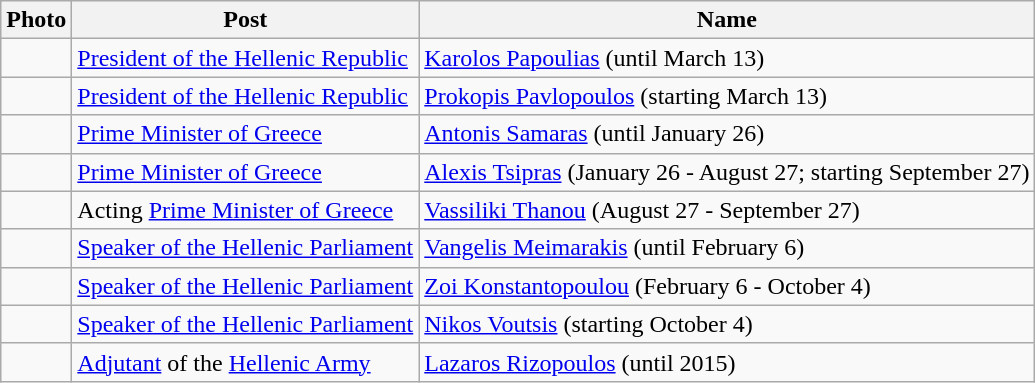<table class=wikitable>
<tr>
<th>Photo</th>
<th>Post</th>
<th>Name</th>
</tr>
<tr>
<td></td>
<td><a href='#'>President of the Hellenic Republic</a></td>
<td><a href='#'>Karolos Papoulias</a> (until March 13)</td>
</tr>
<tr>
<td></td>
<td><a href='#'>President of the Hellenic Republic</a></td>
<td><a href='#'>Prokopis Pavlopoulos</a> (starting March 13)</td>
</tr>
<tr>
<td><br></td>
<td><a href='#'>Prime Minister of Greece</a></td>
<td><a href='#'>Antonis Samaras</a> (until January 26)</td>
</tr>
<tr>
<td><br></td>
<td><a href='#'>Prime Minister of Greece</a></td>
<td><a href='#'>Alexis Tsipras</a> (January 26 - August 27; starting September 27)</td>
</tr>
<tr>
<td><br></td>
<td>Acting <a href='#'>Prime Minister of Greece</a></td>
<td><a href='#'>Vassiliki Thanou</a> (August 27 - September 27)</td>
</tr>
<tr>
<td></td>
<td><a href='#'>Speaker of the Hellenic Parliament</a></td>
<td><a href='#'>Vangelis Meimarakis</a> (until February 6)</td>
</tr>
<tr>
<td></td>
<td><a href='#'>Speaker of the Hellenic Parliament</a></td>
<td><a href='#'>Zoi Konstantopoulou</a> (February 6 - October 4)</td>
</tr>
<tr>
<td></td>
<td><a href='#'>Speaker of the Hellenic Parliament</a></td>
<td><a href='#'>Nikos Voutsis</a> (starting October 4)</td>
</tr>
<tr>
<td></td>
<td><a href='#'>Adjutant</a> of the <a href='#'>Hellenic Army</a></td>
<td><a href='#'>Lazaros Rizopoulos</a> (until 2015)</td>
</tr>
</table>
